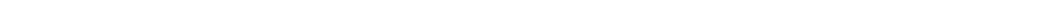<table style="width:1000px; text-align:center;">
<tr style="color:white;">
<td style="background:">31.5%</td>
<td style="background:">25.3%</td>
<td style="background:"><strong>43.2%</strong></td>
</tr>
<tr>
<td></td>
<td></td>
<td></td>
</tr>
</table>
